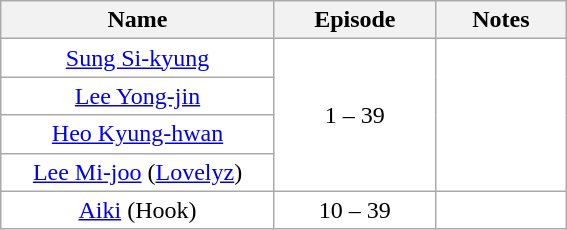<table class=wikitable style=text-align:center;background:#ffffff>
<tr>
<th style=width:175px>Name</th>
<th style=width:100px>Episode</th>
<th style=width:80px>Notes</th>
</tr>
<tr>
<td><a href='#'>Sung Si-kyung</a></td>
<td rowspan=4>1 – 39</td>
<td rowspan=4></td>
</tr>
<tr>
<td><a href='#'>Lee Yong-jin</a></td>
</tr>
<tr>
<td><a href='#'>Heo Kyung-hwan</a></td>
</tr>
<tr>
<td><a href='#'>Lee Mi-joo</a> (<a href='#'>Lovelyz</a>)</td>
</tr>
<tr>
<td><a href='#'>Aiki</a> (Hook)</td>
<td>10 – 39</td>
<td></td>
</tr>
</table>
